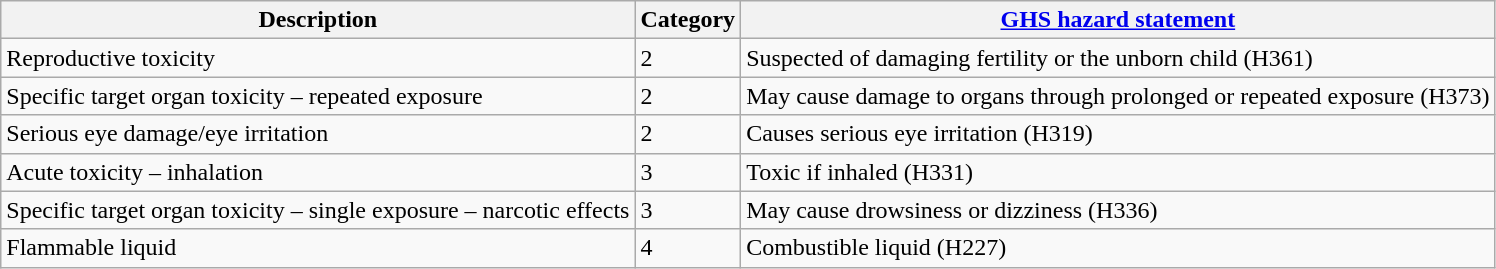<table class="wikitable">
<tr>
<th>Description</th>
<th>Category</th>
<th><a href='#'>GHS hazard statement</a></th>
</tr>
<tr>
<td>Reproductive toxicity</td>
<td>2</td>
<td>Suspected of damaging fertility or the unborn child (H361)</td>
</tr>
<tr>
<td>Specific target organ toxicity – repeated exposure</td>
<td>2</td>
<td>May cause damage to organs through prolonged or repeated exposure (H373)</td>
</tr>
<tr>
<td>Serious eye damage/eye irritation</td>
<td>2</td>
<td>Causes serious eye irritation (H319)</td>
</tr>
<tr>
<td>Acute toxicity – inhalation</td>
<td>3</td>
<td>Toxic if inhaled (H331)</td>
</tr>
<tr>
<td>Specific target organ toxicity – single exposure – narcotic effects</td>
<td>3</td>
<td>May cause drowsiness or dizziness (H336)</td>
</tr>
<tr>
<td>Flammable liquid</td>
<td>4</td>
<td>Combustible liquid (H227)</td>
</tr>
</table>
